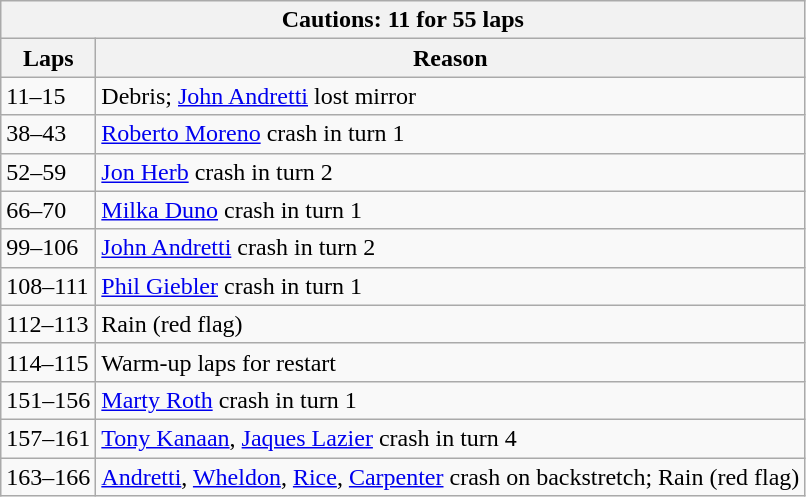<table class="wikitable">
<tr>
<th colspan=2>Cautions: 11 for 55 laps</th>
</tr>
<tr>
<th>Laps</th>
<th>Reason</th>
</tr>
<tr>
<td>11–15</td>
<td>Debris; <a href='#'>John Andretti</a> lost mirror</td>
</tr>
<tr>
<td>38–43</td>
<td><a href='#'>Roberto Moreno</a> crash in turn 1</td>
</tr>
<tr>
<td>52–59</td>
<td><a href='#'>Jon Herb</a> crash in turn 2</td>
</tr>
<tr>
<td>66–70</td>
<td><a href='#'>Milka Duno</a> crash in turn 1</td>
</tr>
<tr>
<td>99–106</td>
<td><a href='#'>John Andretti</a> crash in turn 2</td>
</tr>
<tr>
<td>108–111</td>
<td><a href='#'>Phil Giebler</a> crash in turn 1</td>
</tr>
<tr>
<td>112–113</td>
<td>Rain (red flag)</td>
</tr>
<tr>
<td>114–115</td>
<td>Warm-up laps for restart</td>
</tr>
<tr>
<td>151–156</td>
<td><a href='#'>Marty Roth</a> crash in turn 1</td>
</tr>
<tr>
<td>157–161</td>
<td><a href='#'>Tony Kanaan</a>, <a href='#'>Jaques Lazier</a> crash in turn 4</td>
</tr>
<tr>
<td>163–166</td>
<td><a href='#'>Andretti</a>, <a href='#'>Wheldon</a>, <a href='#'>Rice</a>, <a href='#'>Carpenter</a> crash on backstretch; Rain (red flag)</td>
</tr>
</table>
